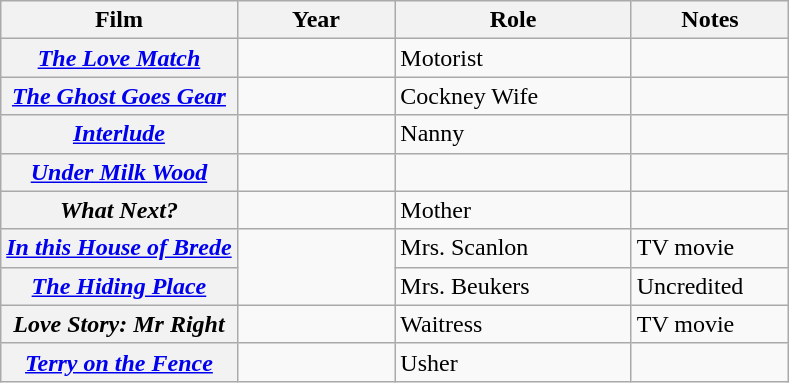<table class="wikitable plainrowheaders sortable" style="margin-right: 0;">
<tr>
<th scope="col" style="width: 30%;">Film<br></th>
<th scope="col" style="width: 20%;">Year</th>
<th scope="col" style="width: 30%;">Role</th>
<th scope="col" style="width: 20%;" class="unsortable">Notes</th>
</tr>
<tr>
<th scope="row"><em><a href='#'>The Love Match</a></em></th>
<td></td>
<td>Motorist</td>
<td></td>
</tr>
<tr>
<th scope="row"><em><a href='#'>The Ghost Goes Gear</a></em></th>
<td></td>
<td>Cockney Wife</td>
<td></td>
</tr>
<tr>
<th scope="row"><em><a href='#'>Interlude</a></em></th>
<td></td>
<td>Nanny</td>
<td></td>
</tr>
<tr>
<th scope="row"><em><a href='#'>Under Milk Wood</a></em></th>
<td></td>
<td></td>
<td></td>
</tr>
<tr>
<th scope="row"><em>What Next?</em></th>
<td></td>
<td>Mother</td>
<td></td>
</tr>
<tr>
<th scope="row"><em><a href='#'>In this House of Brede</a></em></th>
<td rowspan="2"></td>
<td>Mrs. Scanlon</td>
<td>TV movie</td>
</tr>
<tr>
<th scope="row"><em><a href='#'>The Hiding Place</a></em></th>
<td>Mrs. Beukers</td>
<td>Uncredited</td>
</tr>
<tr>
<th scope="row"><em>Love Story: Mr Right</em></th>
<td></td>
<td>Waitress</td>
<td>TV movie</td>
</tr>
<tr>
<th scope="row"><em><a href='#'>Terry on the Fence</a></em></th>
<td></td>
<td>Usher</td>
<td></td>
</tr>
</table>
